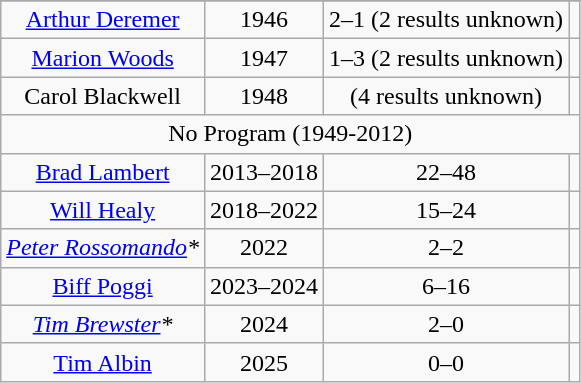<table class="wikitable" style="text-align:center">
<tr>
</tr>
<tr>
<td><a href='#'>Arthur Deremer</a></td>
<td>1946</td>
<td>2–1 (2 results unknown)</td>
<td></td>
</tr>
<tr>
<td><a href='#'>Marion Woods</a></td>
<td>1947</td>
<td>1–3 (2 results unknown)</td>
<td></td>
</tr>
<tr>
<td>Carol Blackwell</td>
<td>1948</td>
<td>(4 results unknown)</td>
<td></td>
</tr>
<tr>
<td colspan=4>No Program (1949-2012)</td>
</tr>
<tr style="text-align:center;">
<td><a href='#'>Brad Lambert</a></td>
<td>2013–2018</td>
<td>22–48</td>
<td></td>
</tr>
<tr>
<td><a href='#'>Will Healy</a></td>
<td>2018–2022</td>
<td>15–24</td>
<td></td>
</tr>
<tr>
<td><em><a href='#'>Peter Rossomando</a>*</em></td>
<td>2022</td>
<td>2–2</td>
<td></td>
</tr>
<tr>
<td><a href='#'>Biff Poggi</a></td>
<td>2023–2024</td>
<td>6–16</td>
<td></td>
</tr>
<tr>
<td><em><a href='#'>Tim Brewster</a>*</em></td>
<td>2024</td>
<td>2–0</td>
<td></td>
</tr>
<tr>
<td><a href='#'>Tim Albin</a></td>
<td>2025</td>
<td>0–0</td>
<td></td>
</tr>
</table>
